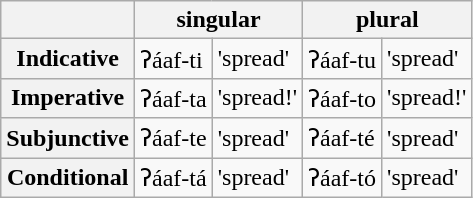<table class="wikitable">
<tr>
<th></th>
<th colspan="2">singular</th>
<th colspan="2">plural</th>
</tr>
<tr>
<th>Indicative</th>
<td>ʔáaf-ti</td>
<td>'spread'</td>
<td>ʔáaf-tu</td>
<td>'spread'</td>
</tr>
<tr>
<th>Imperative</th>
<td>ʔáaf-ta</td>
<td>'spread!'</td>
<td>ʔáaf-to</td>
<td>'spread!'</td>
</tr>
<tr>
<th>Subjunctive</th>
<td>ʔáaf-te</td>
<td>'spread'</td>
<td>ʔáaf-té</td>
<td>'spread'</td>
</tr>
<tr>
<th>Conditional</th>
<td>ʔáaf-tá</td>
<td>'spread'</td>
<td>ʔáaf-tó</td>
<td>'spread'</td>
</tr>
</table>
